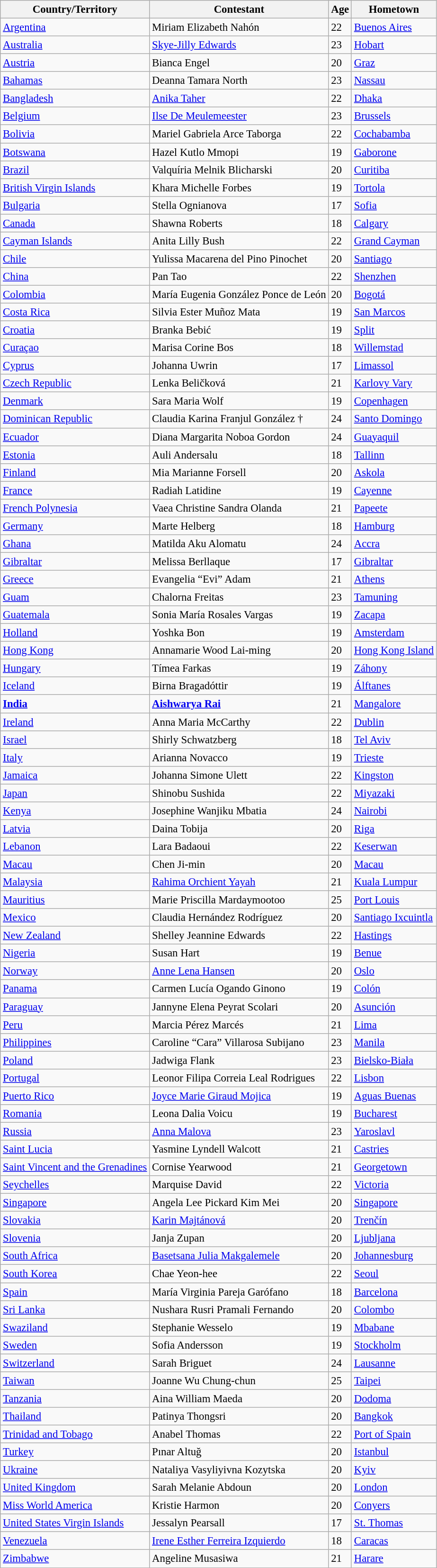<table class="wikitable sortable" style="font-size:95%;">
<tr>
<th>Country/Territory</th>
<th>Contestant</th>
<th>Age</th>
<th>Hometown</th>
</tr>
<tr>
<td> <a href='#'>Argentina</a></td>
<td>Miriam Elizabeth Nahón</td>
<td>22</td>
<td><a href='#'>Buenos Aires</a></td>
</tr>
<tr>
<td> <a href='#'>Australia</a></td>
<td><a href='#'>Skye-Jilly Edwards</a></td>
<td>23</td>
<td><a href='#'>Hobart</a></td>
</tr>
<tr>
<td> <a href='#'>Austria</a></td>
<td>Bianca Engel</td>
<td>20</td>
<td><a href='#'>Graz</a></td>
</tr>
<tr>
<td> <a href='#'>Bahamas</a></td>
<td>Deanna Tamara North</td>
<td>23</td>
<td><a href='#'>Nassau</a></td>
</tr>
<tr>
<td> <a href='#'>Bangladesh</a></td>
<td><a href='#'>Anika Taher</a></td>
<td>22</td>
<td><a href='#'>Dhaka</a></td>
</tr>
<tr>
<td> <a href='#'>Belgium</a></td>
<td><a href='#'>Ilse De Meulemeester</a></td>
<td>23</td>
<td><a href='#'>Brussels</a></td>
</tr>
<tr>
<td> <a href='#'>Bolivia</a></td>
<td>Mariel Gabriela Arce Taborga</td>
<td>22</td>
<td><a href='#'>Cochabamba</a></td>
</tr>
<tr>
<td> <a href='#'>Botswana</a></td>
<td>Hazel Kutlo Mmopi</td>
<td>19</td>
<td><a href='#'>Gaborone</a></td>
</tr>
<tr>
<td> <a href='#'>Brazil</a></td>
<td>Valquíria Melnik Blicharski</td>
<td>20</td>
<td><a href='#'>Curitiba</a></td>
</tr>
<tr>
<td> <a href='#'>British Virgin Islands</a></td>
<td>Khara Michelle Forbes</td>
<td>19</td>
<td><a href='#'>Tortola</a></td>
</tr>
<tr>
<td> <a href='#'>Bulgaria</a></td>
<td>Stella Ognianova</td>
<td>17</td>
<td><a href='#'>Sofia</a></td>
</tr>
<tr>
<td> <a href='#'>Canada</a></td>
<td>Shawna Roberts</td>
<td>18</td>
<td><a href='#'>Calgary</a></td>
</tr>
<tr>
<td> <a href='#'>Cayman Islands</a></td>
<td>Anita Lilly Bush</td>
<td>22</td>
<td><a href='#'>Grand Cayman</a></td>
</tr>
<tr>
<td> <a href='#'>Chile</a></td>
<td>Yulissa Macarena del Pino Pinochet</td>
<td>20</td>
<td><a href='#'>Santiago</a></td>
</tr>
<tr>
<td> <a href='#'>China</a></td>
<td>Pan Tao</td>
<td>22</td>
<td><a href='#'>Shenzhen</a></td>
</tr>
<tr>
<td> <a href='#'>Colombia</a></td>
<td>María Eugenia González Ponce de León</td>
<td>20</td>
<td><a href='#'>Bogotá</a></td>
</tr>
<tr>
<td> <a href='#'>Costa Rica</a></td>
<td>Silvia Ester Muñoz Mata</td>
<td>19</td>
<td><a href='#'>San Marcos</a></td>
</tr>
<tr>
<td> <a href='#'>Croatia</a></td>
<td>Branka Bebić</td>
<td>19</td>
<td><a href='#'>Split</a></td>
</tr>
<tr>
<td> <a href='#'>Curaçao</a></td>
<td>Marisa Corine Bos</td>
<td>18</td>
<td><a href='#'>Willemstad</a></td>
</tr>
<tr>
<td> <a href='#'>Cyprus</a></td>
<td>Johanna Uwrin</td>
<td>17</td>
<td><a href='#'>Limassol</a></td>
</tr>
<tr>
<td> <a href='#'>Czech Republic</a></td>
<td>Lenka Beličková</td>
<td>21</td>
<td><a href='#'>Karlovy Vary</a></td>
</tr>
<tr>
<td> <a href='#'>Denmark</a></td>
<td>Sara Maria Wolf</td>
<td>19</td>
<td><a href='#'>Copenhagen</a></td>
</tr>
<tr>
<td> <a href='#'>Dominican Republic</a></td>
<td>Claudia Karina Franjul González †</td>
<td>24</td>
<td><a href='#'>Santo Domingo</a></td>
</tr>
<tr>
<td> <a href='#'>Ecuador</a></td>
<td>Diana Margarita Noboa Gordon</td>
<td>24</td>
<td><a href='#'>Guayaquil</a></td>
</tr>
<tr>
<td> <a href='#'>Estonia</a></td>
<td>Auli Andersalu</td>
<td>18</td>
<td><a href='#'>Tallinn</a></td>
</tr>
<tr>
<td> <a href='#'>Finland</a></td>
<td>Mia Marianne Forsell</td>
<td>20</td>
<td><a href='#'>Askola</a></td>
</tr>
<tr>
<td> <a href='#'>France</a></td>
<td>Radiah Latidine</td>
<td>19</td>
<td><a href='#'>Cayenne</a></td>
</tr>
<tr>
<td> <a href='#'>French Polynesia</a></td>
<td>Vaea Christine Sandra Olanda</td>
<td>21</td>
<td><a href='#'>Papeete</a></td>
</tr>
<tr>
<td> <a href='#'>Germany</a></td>
<td>Marte Helberg</td>
<td>18</td>
<td><a href='#'>Hamburg</a></td>
</tr>
<tr>
<td> <a href='#'>Ghana</a></td>
<td>Matilda Aku Alomatu</td>
<td>24</td>
<td><a href='#'>Accra</a></td>
</tr>
<tr>
<td> <a href='#'>Gibraltar</a></td>
<td>Melissa Berllaque</td>
<td>17</td>
<td><a href='#'>Gibraltar</a></td>
</tr>
<tr>
<td> <a href='#'>Greece</a></td>
<td>Evangelia “Evi” Adam</td>
<td>21</td>
<td><a href='#'>Athens</a></td>
</tr>
<tr>
<td> <a href='#'>Guam</a></td>
<td>Chalorna Freitas</td>
<td>23</td>
<td><a href='#'>Tamuning</a></td>
</tr>
<tr>
<td> <a href='#'>Guatemala</a></td>
<td>Sonia María Rosales Vargas</td>
<td>19</td>
<td><a href='#'>Zacapa</a></td>
</tr>
<tr>
<td> <a href='#'>Holland</a></td>
<td>Yoshka Bon</td>
<td>19</td>
<td><a href='#'>Amsterdam</a></td>
</tr>
<tr>
<td> <a href='#'>Hong Kong</a></td>
<td>Annamarie Wood Lai-ming</td>
<td>20</td>
<td><a href='#'>Hong Kong Island</a></td>
</tr>
<tr>
<td> <a href='#'>Hungary</a></td>
<td>Tímea Farkas</td>
<td>19</td>
<td><a href='#'>Záhony</a></td>
</tr>
<tr>
<td> <a href='#'>Iceland</a></td>
<td>Birna Bragadóttir</td>
<td>19</td>
<td><a href='#'>Álftanes</a></td>
</tr>
<tr>
<td> <strong><a href='#'>India</a></strong></td>
<td><strong><a href='#'>Aishwarya Rai</a></strong></td>
<td>21</td>
<td><a href='#'>Mangalore</a></td>
</tr>
<tr>
<td> <a href='#'>Ireland</a></td>
<td>Anna Maria McCarthy</td>
<td>22</td>
<td><a href='#'>Dublin</a></td>
</tr>
<tr>
<td> <a href='#'>Israel</a></td>
<td>Shirly Schwatzberg</td>
<td>18</td>
<td><a href='#'>Tel Aviv</a></td>
</tr>
<tr>
<td> <a href='#'>Italy</a></td>
<td>Arianna Novacco</td>
<td>19</td>
<td><a href='#'>Trieste</a></td>
</tr>
<tr>
<td> <a href='#'>Jamaica</a></td>
<td>Johanna Simone Ulett</td>
<td>22</td>
<td><a href='#'>Kingston</a></td>
</tr>
<tr>
<td> <a href='#'>Japan</a></td>
<td>Shinobu Sushida</td>
<td>22</td>
<td><a href='#'>Miyazaki</a></td>
</tr>
<tr>
<td> <a href='#'>Kenya</a></td>
<td>Josephine Wanjiku Mbatia</td>
<td>24</td>
<td><a href='#'>Nairobi</a></td>
</tr>
<tr>
<td> <a href='#'>Latvia</a></td>
<td>Daina Tobija</td>
<td>20</td>
<td><a href='#'>Riga</a></td>
</tr>
<tr>
<td> <a href='#'>Lebanon</a></td>
<td>Lara Badaoui</td>
<td>22</td>
<td><a href='#'>Keserwan</a></td>
</tr>
<tr>
<td> <a href='#'>Macau</a></td>
<td>Chen Ji-min</td>
<td>20</td>
<td><a href='#'>Macau</a></td>
</tr>
<tr>
<td> <a href='#'>Malaysia</a></td>
<td><a href='#'>Rahima Orchient Yayah</a></td>
<td>21</td>
<td><a href='#'>Kuala Lumpur</a></td>
</tr>
<tr>
<td> <a href='#'>Mauritius</a></td>
<td>Marie Priscilla Mardaymootoo</td>
<td>25</td>
<td><a href='#'>Port Louis</a></td>
</tr>
<tr>
<td> <a href='#'>Mexico</a></td>
<td>Claudia Hernández Rodríguez</td>
<td>20</td>
<td><a href='#'>Santiago Ixcuintla</a></td>
</tr>
<tr>
<td> <a href='#'>New Zealand</a></td>
<td>Shelley Jeannine Edwards</td>
<td>22</td>
<td><a href='#'>Hastings</a></td>
</tr>
<tr>
<td> <a href='#'>Nigeria</a></td>
<td>Susan Hart</td>
<td>19</td>
<td><a href='#'>Benue</a></td>
</tr>
<tr>
<td> <a href='#'>Norway</a></td>
<td><a href='#'>Anne Lena Hansen</a></td>
<td>20</td>
<td><a href='#'>Oslo</a></td>
</tr>
<tr>
<td> <a href='#'>Panama</a></td>
<td>Carmen Lucía Ogando Ginono</td>
<td>19</td>
<td><a href='#'>Colón</a></td>
</tr>
<tr>
<td> <a href='#'>Paraguay</a></td>
<td>Jannyne Elena Peyrat Scolari</td>
<td>20</td>
<td><a href='#'>Asunción</a></td>
</tr>
<tr>
<td> <a href='#'>Peru</a></td>
<td>Marcia Pérez Marcés</td>
<td>21</td>
<td><a href='#'>Lima</a></td>
</tr>
<tr>
<td> <a href='#'>Philippines</a></td>
<td>Caroline “Cara” Villarosa Subijano</td>
<td>23</td>
<td><a href='#'>Manila</a></td>
</tr>
<tr>
<td> <a href='#'>Poland</a></td>
<td>Jadwiga Flank</td>
<td>23</td>
<td><a href='#'>Bielsko-Biała</a></td>
</tr>
<tr>
<td> <a href='#'>Portugal</a></td>
<td>Leonor Filipa Correia Leal Rodrigues</td>
<td>22</td>
<td><a href='#'>Lisbon</a></td>
</tr>
<tr>
<td> <a href='#'>Puerto Rico</a></td>
<td><a href='#'>Joyce Marie Giraud Mojica</a></td>
<td>19</td>
<td><a href='#'>Aguas Buenas</a></td>
</tr>
<tr>
<td> <a href='#'>Romania</a></td>
<td>Leona Dalia Voicu</td>
<td>19</td>
<td><a href='#'>Bucharest</a></td>
</tr>
<tr>
<td> <a href='#'>Russia</a></td>
<td><a href='#'>Anna Malova</a></td>
<td>23</td>
<td><a href='#'>Yaroslavl</a></td>
</tr>
<tr>
<td> <a href='#'>Saint Lucia</a></td>
<td>Yasmine Lyndell Walcott</td>
<td>21</td>
<td><a href='#'>Castries</a></td>
</tr>
<tr>
<td> <a href='#'>Saint Vincent and the Grenadines</a></td>
<td>Cornise Yearwood</td>
<td>21</td>
<td><a href='#'>Georgetown</a></td>
</tr>
<tr>
<td> <a href='#'>Seychelles</a></td>
<td>Marquise David</td>
<td>22</td>
<td><a href='#'>Victoria</a></td>
</tr>
<tr>
<td> <a href='#'>Singapore</a></td>
<td>Angela Lee Pickard Kim Mei</td>
<td>20</td>
<td><a href='#'>Singapore</a></td>
</tr>
<tr>
<td> <a href='#'>Slovakia</a></td>
<td><a href='#'>Karin Majtánová</a></td>
<td>20</td>
<td><a href='#'>Trenčín</a></td>
</tr>
<tr>
<td> <a href='#'>Slovenia</a></td>
<td>Janja Zupan</td>
<td>20</td>
<td><a href='#'>Ljubljana</a></td>
</tr>
<tr>
<td> <a href='#'>South Africa</a></td>
<td><a href='#'>Basetsana Julia Makgalemele</a></td>
<td>20</td>
<td><a href='#'>Johannesburg</a></td>
</tr>
<tr>
<td> <a href='#'>South Korea</a></td>
<td>Chae Yeon-hee</td>
<td>22</td>
<td><a href='#'>Seoul</a></td>
</tr>
<tr>
<td> <a href='#'>Spain</a></td>
<td>María Virginia Pareja Garófano</td>
<td>18</td>
<td><a href='#'>Barcelona</a></td>
</tr>
<tr>
<td> <a href='#'>Sri Lanka</a></td>
<td>Nushara Rusri Pramali Fernando</td>
<td>20</td>
<td><a href='#'>Colombo</a></td>
</tr>
<tr>
<td> <a href='#'>Swaziland</a></td>
<td>Stephanie Wesselo</td>
<td>19</td>
<td><a href='#'>Mbabane</a></td>
</tr>
<tr>
<td> <a href='#'>Sweden</a></td>
<td>Sofia Andersson</td>
<td>19</td>
<td><a href='#'>Stockholm</a></td>
</tr>
<tr>
<td> <a href='#'>Switzerland</a></td>
<td>Sarah Briguet</td>
<td>24</td>
<td><a href='#'>Lausanne</a></td>
</tr>
<tr>
<td> <a href='#'>Taiwan</a></td>
<td>Joanne Wu Chung-chun</td>
<td>25</td>
<td><a href='#'>Taipei</a></td>
</tr>
<tr>
<td> <a href='#'>Tanzania</a></td>
<td>Aina William Maeda</td>
<td>20</td>
<td><a href='#'>Dodoma</a></td>
</tr>
<tr>
<td> <a href='#'>Thailand</a></td>
<td>Patinya Thongsri</td>
<td>20</td>
<td><a href='#'>Bangkok</a></td>
</tr>
<tr>
<td> <a href='#'>Trinidad and Tobago</a></td>
<td>Anabel Thomas</td>
<td>22</td>
<td><a href='#'>Port of Spain</a></td>
</tr>
<tr>
<td> <a href='#'>Turkey</a></td>
<td>Pınar Altuğ</td>
<td>20</td>
<td><a href='#'>Istanbul</a></td>
</tr>
<tr>
<td> <a href='#'>Ukraine</a></td>
<td>Nataliya Vasyliyivna Kozytska</td>
<td>20</td>
<td><a href='#'>Kyiv</a></td>
</tr>
<tr>
<td> <a href='#'>United Kingdom</a></td>
<td>Sarah Melanie Abdoun</td>
<td>20</td>
<td><a href='#'>London</a></td>
</tr>
<tr>
<td> <a href='#'>Miss World America</a></td>
<td>Kristie Harmon</td>
<td>20</td>
<td><a href='#'>Conyers</a></td>
</tr>
<tr>
<td> <a href='#'>United States Virgin Islands</a></td>
<td>Jessalyn Pearsall</td>
<td>17</td>
<td><a href='#'>St. Thomas</a></td>
</tr>
<tr>
<td> <a href='#'>Venezuela</a></td>
<td><a href='#'>Irene Esther Ferreira Izquierdo</a></td>
<td>18</td>
<td><a href='#'>Caracas</a></td>
</tr>
<tr>
<td> <a href='#'>Zimbabwe</a></td>
<td>Angeline Musasiwa</td>
<td>21</td>
<td><a href='#'>Harare</a></td>
</tr>
</table>
